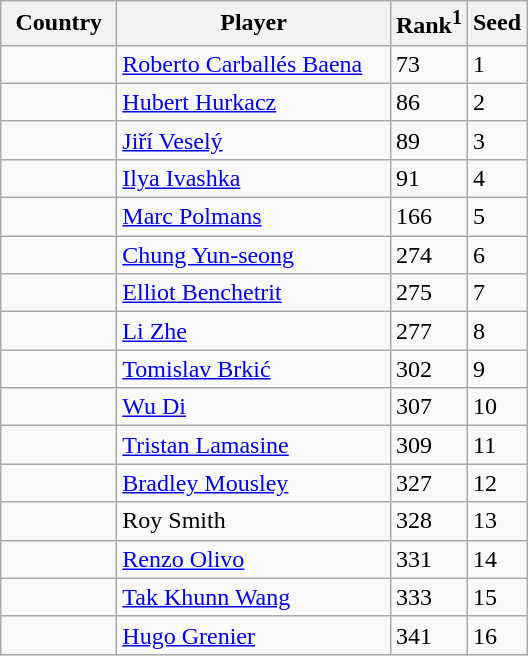<table class="sortable wikitable">
<tr>
<th width="70">Country</th>
<th width="175">Player</th>
<th>Rank<sup>1</sup></th>
<th>Seed</th>
</tr>
<tr>
<td></td>
<td><a href='#'>Roberto Carballés Baena</a></td>
<td>73</td>
<td>1</td>
</tr>
<tr>
<td></td>
<td><a href='#'>Hubert Hurkacz</a></td>
<td>86</td>
<td>2</td>
</tr>
<tr>
<td></td>
<td><a href='#'>Jiří Veselý</a></td>
<td>89</td>
<td>3</td>
</tr>
<tr>
<td></td>
<td><a href='#'>Ilya Ivashka</a></td>
<td>91</td>
<td>4</td>
</tr>
<tr>
<td></td>
<td><a href='#'>Marc Polmans</a></td>
<td>166</td>
<td>5</td>
</tr>
<tr>
<td></td>
<td><a href='#'>Chung Yun-seong</a></td>
<td>274</td>
<td>6</td>
</tr>
<tr>
<td></td>
<td><a href='#'>Elliot Benchetrit</a></td>
<td>275</td>
<td>7</td>
</tr>
<tr>
<td></td>
<td><a href='#'>Li Zhe</a></td>
<td>277</td>
<td>8</td>
</tr>
<tr>
<td></td>
<td><a href='#'>Tomislav Brkić</a></td>
<td>302</td>
<td>9</td>
</tr>
<tr>
<td></td>
<td><a href='#'>Wu Di</a></td>
<td>307</td>
<td>10</td>
</tr>
<tr>
<td></td>
<td><a href='#'>Tristan Lamasine</a></td>
<td>309</td>
<td>11</td>
</tr>
<tr>
<td></td>
<td><a href='#'>Bradley Mousley</a></td>
<td>327</td>
<td>12</td>
</tr>
<tr>
<td></td>
<td>Roy Smith</td>
<td>328</td>
<td>13</td>
</tr>
<tr>
<td></td>
<td><a href='#'>Renzo Olivo</a></td>
<td>331</td>
<td>14</td>
</tr>
<tr>
<td></td>
<td><a href='#'>Tak Khunn Wang</a></td>
<td>333</td>
<td>15</td>
</tr>
<tr>
<td></td>
<td><a href='#'>Hugo Grenier</a></td>
<td>341</td>
<td>16</td>
</tr>
</table>
